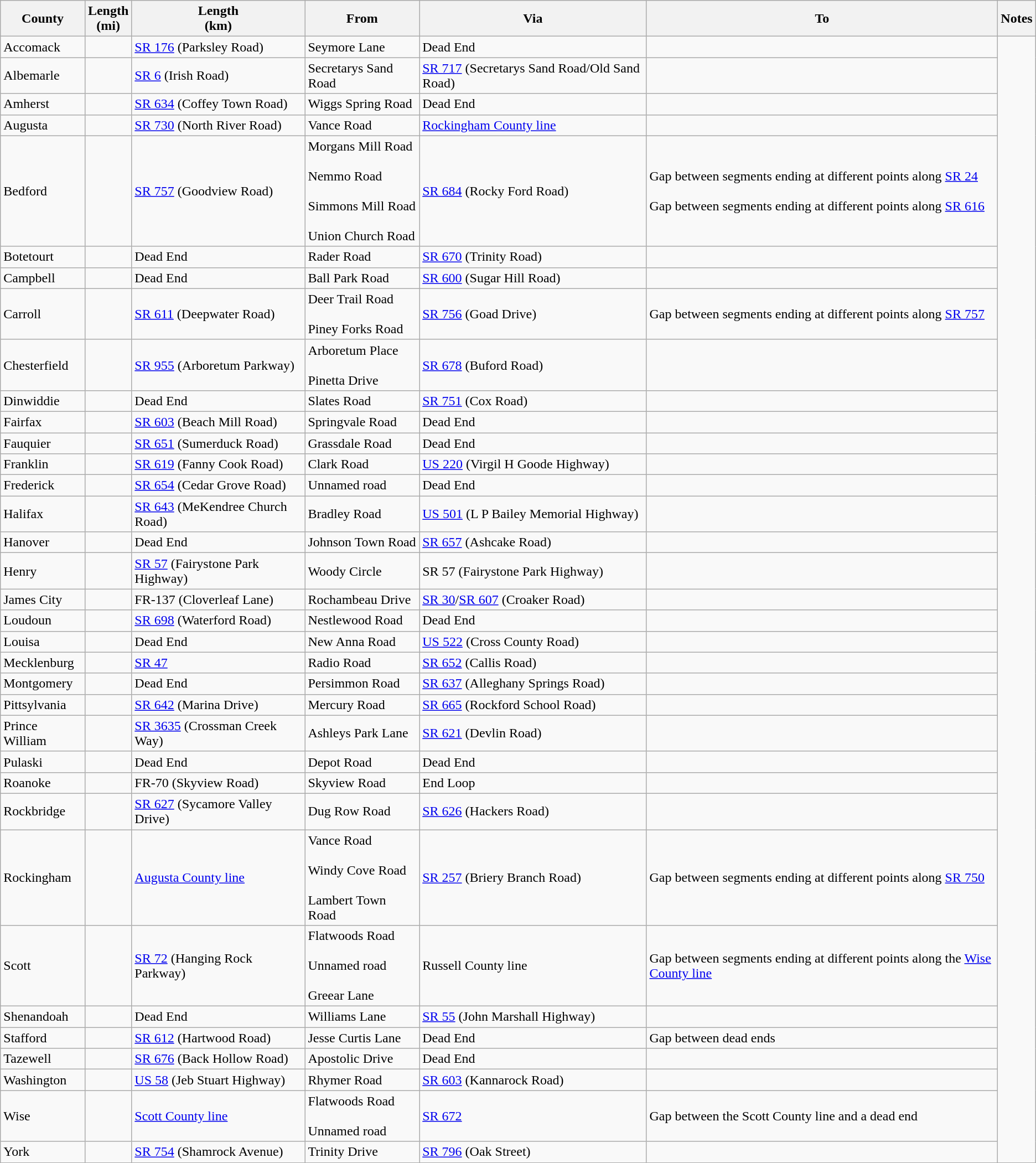<table class="wikitable sortable">
<tr>
<th>County</th>
<th>Length<br>(mi)</th>
<th>Length<br>(km)</th>
<th class="unsortable">From</th>
<th class="unsortable">Via</th>
<th class="unsortable">To</th>
<th class="unsortable">Notes</th>
</tr>
<tr>
<td id="Accomack">Accomack</td>
<td></td>
<td><a href='#'>SR 176</a> (Parksley Road)</td>
<td>Seymore Lane</td>
<td>Dead End</td>
<td></td>
</tr>
<tr>
<td id="Albemarle">Albemarle</td>
<td></td>
<td><a href='#'>SR 6</a> (Irish Road)</td>
<td>Secretarys Sand Road</td>
<td><a href='#'>SR 717</a> (Secretarys Sand Road/Old Sand Road)</td>
<td><br>
</td>
</tr>
<tr>
<td id="Amherst">Amherst</td>
<td></td>
<td><a href='#'>SR 634</a> (Coffey Town Road)</td>
<td>Wiggs Spring Road</td>
<td>Dead End</td>
<td><br>
</td>
</tr>
<tr>
<td id="Augusta">Augusta</td>
<td></td>
<td><a href='#'>SR 730</a> (North River Road)</td>
<td>Vance Road</td>
<td><a href='#'>Rockingham County line</a></td>
<td><br></td>
</tr>
<tr>
<td id="Bedford">Bedford</td>
<td></td>
<td><a href='#'>SR 757</a> (Goodview Road)</td>
<td>Morgans Mill Road<br><br>Nemmo Road<br><br>Simmons Mill Road<br><br>Union Church Road</td>
<td><a href='#'>SR 684</a> (Rocky Ford Road)</td>
<td>Gap between segments ending at different points along <a href='#'>SR 24</a><br><br>Gap between segments ending at different points along <a href='#'>SR 616</a><br></td>
</tr>
<tr>
<td id="Botetourt">Botetourt</td>
<td></td>
<td>Dead End</td>
<td>Rader Road</td>
<td><a href='#'>SR 670</a> (Trinity Road)</td>
<td><br>

</td>
</tr>
<tr>
<td id="Campbell">Campbell</td>
<td></td>
<td>Dead End</td>
<td>Ball Park Road</td>
<td><a href='#'>SR 600</a> (Sugar Hill Road)</td>
<td><br></td>
</tr>
<tr>
<td id="Carroll">Carroll</td>
<td></td>
<td><a href='#'>SR 611</a> (Deepwater Road)</td>
<td>Deer Trail Road<br><br>Piney Forks Road</td>
<td><a href='#'>SR 756</a> (Goad Drive)</td>
<td>Gap between segments ending at different points along <a href='#'>SR 757</a><br>
</td>
</tr>
<tr>
<td id="Chesterfield">Chesterfield</td>
<td></td>
<td><a href='#'>SR 955</a> (Arboretum Parkway)</td>
<td>Arboretum Place<br><br>Pinetta Drive</td>
<td><a href='#'>SR 678</a> (Buford Road)</td>
<td><br>



</td>
</tr>
<tr>
<td id="Dinwiddie">Dinwiddie</td>
<td></td>
<td>Dead End</td>
<td>Slates Road</td>
<td><a href='#'>SR 751</a> (Cox Road)</td>
<td><br></td>
</tr>
<tr>
<td id="Fairfax">Fairfax</td>
<td></td>
<td><a href='#'>SR 603</a> (Beach Mill Road)</td>
<td>Springvale Road</td>
<td>Dead End</td>
<td></td>
</tr>
<tr>
<td id="Fauquier">Fauquier</td>
<td></td>
<td><a href='#'>SR 651</a> (Sumerduck Road)</td>
<td>Grassdale Road</td>
<td>Dead End</td>
<td><br>
</td>
</tr>
<tr>
<td id="Franklin">Franklin</td>
<td></td>
<td><a href='#'>SR 619</a> (Fanny Cook Road)</td>
<td>Clark Road</td>
<td><a href='#'>US 220</a> (Virgil H Goode Highway)</td>
<td></td>
</tr>
<tr>
<td id="Frederick">Frederick</td>
<td></td>
<td><a href='#'>SR 654</a> (Cedar Grove Road)</td>
<td>Unnamed road</td>
<td>Dead End</td>
<td><br>




</td>
</tr>
<tr>
<td id="Halifax">Halifax</td>
<td></td>
<td><a href='#'>SR 643</a> (MeKendree Church Road)</td>
<td>Bradley Road</td>
<td><a href='#'>US 501</a> (L P Bailey Memorial Highway)</td>
<td></td>
</tr>
<tr>
<td id="Hanover">Hanover</td>
<td></td>
<td>Dead End</td>
<td>Johnson Town Road</td>
<td><a href='#'>SR 657</a> (Ashcake Road)</td>
<td><br></td>
</tr>
<tr>
<td id="Henry">Henry</td>
<td></td>
<td><a href='#'>SR 57</a> (Fairystone Park Highway)</td>
<td>Woody Circle</td>
<td>SR 57 (Fairystone Park Highway)</td>
<td><br>
</td>
</tr>
<tr>
<td id="James City">James City</td>
<td></td>
<td>FR-137 (Cloverleaf Lane)</td>
<td>Rochambeau Drive</td>
<td><a href='#'>SR 30</a>/<a href='#'>SR 607</a> (Croaker Road)</td>
<td><br>



</td>
</tr>
<tr>
<td id="Loudoun">Loudoun</td>
<td></td>
<td><a href='#'>SR 698</a> (Waterford Road)</td>
<td>Nestlewood Road</td>
<td>Dead End</td>
<td></td>
</tr>
<tr>
<td id="Louisa">Louisa</td>
<td></td>
<td>Dead End</td>
<td>New Anna Road</td>
<td><a href='#'>US 522</a> (Cross County Road)</td>
<td><br>

</td>
</tr>
<tr>
<td id="Mecklenburg">Mecklenburg</td>
<td></td>
<td><a href='#'>SR 47</a></td>
<td>Radio Road</td>
<td><a href='#'>SR 652</a> (Callis Road)</td>
<td><br></td>
</tr>
<tr>
<td id="Montgomery">Montgomery</td>
<td></td>
<td>Dead End</td>
<td>Persimmon Road</td>
<td><a href='#'>SR 637</a> (Alleghany Springs Road)</td>
<td><br>






</td>
</tr>
<tr>
<td id="Pittsylvania">Pittsylvania</td>
<td></td>
<td><a href='#'>SR 642</a> (Marina Drive)</td>
<td>Mercury Road</td>
<td><a href='#'>SR 665</a> (Rockford School Road)</td>
<td><br>

</td>
</tr>
<tr>
<td id="Prince William">Prince William</td>
<td></td>
<td><a href='#'>SR 3635</a> (Crossman Creek Way)</td>
<td>Ashleys Park Lane</td>
<td><a href='#'>SR 621</a> (Devlin Road)</td>
<td></td>
</tr>
<tr>
<td id="Pulaski">Pulaski</td>
<td></td>
<td>Dead End</td>
<td>Depot Road</td>
<td>Dead End</td>
<td><br>
</td>
</tr>
<tr>
<td id="Roanoke">Roanoke</td>
<td></td>
<td>FR-70 (Skyview Road)</td>
<td>Skyview Road</td>
<td>End Loop</td>
<td></td>
</tr>
<tr>
<td id="Rockbridge">Rockbridge</td>
<td></td>
<td><a href='#'>SR 627</a> (Sycamore Valley Drive)</td>
<td>Dug Row Road</td>
<td><a href='#'>SR 626</a> (Hackers Road)</td>
<td></td>
</tr>
<tr>
<td id="Rockingham">Rockingham</td>
<td></td>
<td><a href='#'>Augusta County line</a></td>
<td>Vance Road<br><br>Windy Cove Road<br><br>Lambert Town Road</td>
<td><a href='#'>SR 257</a> (Briery Branch Road)</td>
<td>Gap between segments ending at different points along <a href='#'>SR 750</a><br></td>
</tr>
<tr>
<td id="Scott">Scott</td>
<td></td>
<td><a href='#'>SR 72</a> (Hanging Rock Parkway)</td>
<td>Flatwoods Road<br><br>Unnamed road<br><br>Greear Lane</td>
<td>Russell County line</td>
<td>Gap between segments ending at different points along the <a href='#'>Wise County line</a></td>
</tr>
<tr>
<td id="Shenandoah">Shenandoah</td>
<td></td>
<td>Dead End</td>
<td>Williams Lane</td>
<td><a href='#'>SR 55</a> (John Marshall Highway)</td>
<td><br>

</td>
</tr>
<tr>
<td id="Stafford">Stafford</td>
<td></td>
<td><a href='#'>SR 612</a> (Hartwood Road)</td>
<td>Jesse Curtis Lane</td>
<td>Dead End</td>
<td>Gap between dead ends<br>
</td>
</tr>
<tr>
<td id="Tazewell">Tazewell</td>
<td></td>
<td><a href='#'>SR 676</a> (Back Hollow Road)</td>
<td>Apostolic Drive</td>
<td>Dead End</td>
<td><br></td>
</tr>
<tr>
<td id="Washington">Washington</td>
<td></td>
<td><a href='#'>US 58</a> (Jeb Stuart Highway)</td>
<td>Rhymer Road</td>
<td><a href='#'>SR 603</a> (Kannarock Road)</td>
<td><br></td>
</tr>
<tr>
<td id="Wise">Wise</td>
<td></td>
<td><a href='#'>Scott County line</a></td>
<td>Flatwoods Road<br><br>Unnamed road</td>
<td><a href='#'>SR 672</a></td>
<td>Gap between the Scott County line and a dead end<br></td>
</tr>
<tr>
<td id="York">York</td>
<td></td>
<td><a href='#'>SR 754</a> (Shamrock Avenue)</td>
<td>Trinity Drive</td>
<td><a href='#'>SR 796</a> (Oak Street)</td>
<td></td>
</tr>
</table>
